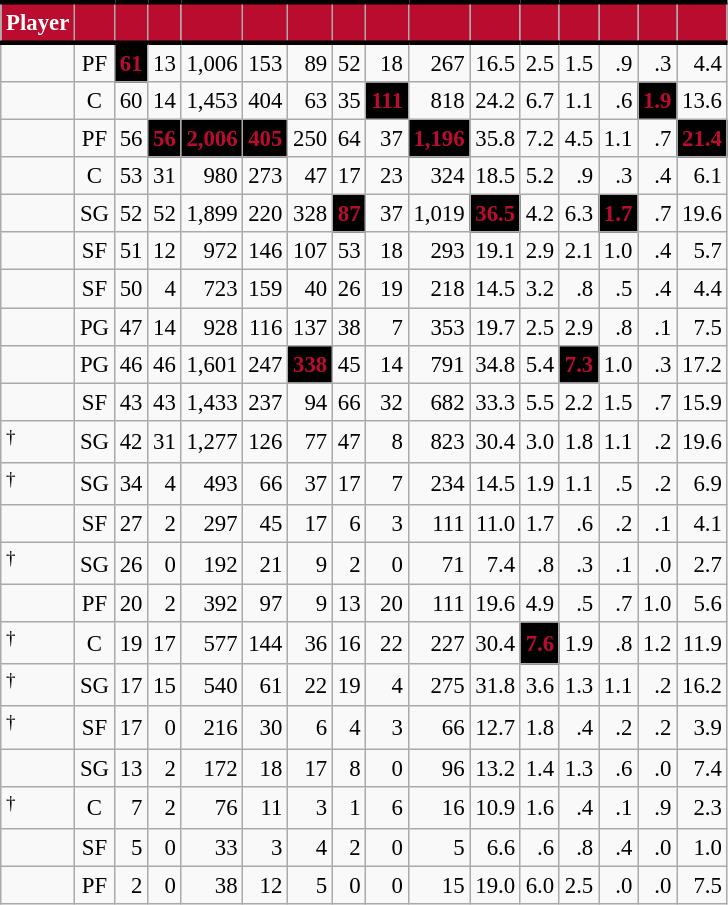<table class="wikitable sortable" style="font-size: 95%; text-align:right;">
<tr>
<th style="background:#BA0C2F; color:#FFFFFF; border-top:#010101 3px solid; border-bottom:#010101 3px solid;">Player</th>
<th style="background:#BA0C2F; color:#FFFFFF; border-top:#010101 3px solid; border-bottom:#010101 3px solid;"></th>
<th style="background:#BA0C2F; color:#FFFFFF; border-top:#010101 3px solid; border-bottom:#010101 3px solid;"></th>
<th style="background:#BA0C2F; color:#FFFFFF; border-top:#010101 3px solid; border-bottom:#010101 3px solid;"></th>
<th style="background:#BA0C2F; color:#FFFFFF; border-top:#010101 3px solid; border-bottom:#010101 3px solid;"></th>
<th style="background:#BA0C2F; color:#FFFFFF; border-top:#010101 3px solid; border-bottom:#010101 3px solid;"></th>
<th style="background:#BA0C2F; color:#FFFFFF; border-top:#010101 3px solid; border-bottom:#010101 3px solid;"></th>
<th style="background:#BA0C2F; color:#FFFFFF; border-top:#010101 3px solid; border-bottom:#010101 3px solid;"></th>
<th style="background:#BA0C2F; color:#FFFFFF; border-top:#010101 3px solid; border-bottom:#010101 3px solid;"></th>
<th style="background:#BA0C2F; color:#FFFFFF; border-top:#010101 3px solid; border-bottom:#010101 3px solid;"></th>
<th style="background:#BA0C2F; color:#FFFFFF; border-top:#010101 3px solid; border-bottom:#010101 3px solid;"></th>
<th style="background:#BA0C2F; color:#FFFFFF; border-top:#010101 3px solid; border-bottom:#010101 3px solid;"></th>
<th style="background:#BA0C2F; color:#FFFFFF; border-top:#010101 3px solid; border-bottom:#010101 3px solid;"></th>
<th style="background:#BA0C2F; color:#FFFFFF; border-top:#010101 3px solid; border-bottom:#010101 3px solid;"></th>
<th style="background:#BA0C2F; color:#FFFFFF; border-top:#010101 3px solid; border-bottom:#010101 3px solid;"></th>
<th style="background:#BA0C2F; color:#FFFFFF; border-top:#010101 3px solid; border-bottom:#010101 3px solid;"></th>
</tr>
<tr>
<td style="text-align:left;"></td>
<td style="text-align:center;">PF</td>
<td style="background:#010101; color:#BA0C2F;"><strong>61</strong></td>
<td>13</td>
<td>1,006</td>
<td>153</td>
<td>89</td>
<td>52</td>
<td>18</td>
<td>267</td>
<td>16.5</td>
<td>2.5</td>
<td>1.5</td>
<td>.9</td>
<td>.3</td>
<td>4.4</td>
</tr>
<tr>
<td style="text-align:left;"></td>
<td style="text-align:center;">C</td>
<td>60</td>
<td>14</td>
<td>1,453</td>
<td>404</td>
<td>63</td>
<td>35</td>
<td style="background:#010101; color:#BA0C2F;"><strong>111</strong></td>
<td>818</td>
<td>24.2</td>
<td>6.7</td>
<td>1.1</td>
<td>.6</td>
<td style="background:#010101; color:#BA0C2F;"><strong>1.9</strong></td>
<td>13.6</td>
</tr>
<tr>
<td style="text-align:left;"></td>
<td style="text-align:center;">PF</td>
<td>56</td>
<td style="background:#010101; color:#BA0C2F;"><strong>56</strong></td>
<td style="background:#010101; color:#BA0C2F;"><strong>2,006</strong></td>
<td style="background:#010101; color:#BA0C2F;"><strong>405</strong></td>
<td>250</td>
<td>64</td>
<td>37</td>
<td style="background:#010101; color:#BA0C2F;"><strong>1,196</strong></td>
<td>35.8</td>
<td>7.2</td>
<td>4.5</td>
<td>1.1</td>
<td>.7</td>
<td style="background:#010101; color:#BA0C2F;"><strong>21.4</strong></td>
</tr>
<tr>
<td style="text-align:left;"></td>
<td style="text-align:center;">C</td>
<td>53</td>
<td>31</td>
<td>980</td>
<td>273</td>
<td>47</td>
<td>17</td>
<td>23</td>
<td>324</td>
<td>18.5</td>
<td>5.2</td>
<td>.9</td>
<td>.3</td>
<td>.4</td>
<td>6.1</td>
</tr>
<tr>
<td style="text-align:left;"></td>
<td style="text-align:center;">SG</td>
<td>52</td>
<td>52</td>
<td>1,899</td>
<td>220</td>
<td>328</td>
<td style="background:#010101; color:#BA0C2F;"><strong>87</strong></td>
<td>37</td>
<td>1,019</td>
<td style="background:#010101; color:#BA0C2F;"><strong>36.5</strong></td>
<td>4.2</td>
<td>6.3</td>
<td style="background:#010101; color:#BA0C2F;"><strong>1.7</strong></td>
<td>.7</td>
<td>19.6</td>
</tr>
<tr>
<td style="text-align:left;"></td>
<td style="text-align:center;">SF</td>
<td>51</td>
<td>12</td>
<td>972</td>
<td>146</td>
<td>107</td>
<td>53</td>
<td>18</td>
<td>293</td>
<td>19.1</td>
<td>2.9</td>
<td>2.1</td>
<td>1.0</td>
<td>.4</td>
<td>5.7</td>
</tr>
<tr>
<td style="text-align:left;"></td>
<td style="text-align:center;">SF</td>
<td>50</td>
<td>4</td>
<td>723</td>
<td>159</td>
<td>40</td>
<td>26</td>
<td>19</td>
<td>218</td>
<td>14.5</td>
<td>3.2</td>
<td>.8</td>
<td>.5</td>
<td>.4</td>
<td>4.4</td>
</tr>
<tr>
<td style="text-align:left;"></td>
<td style="text-align:center;">PG</td>
<td>47</td>
<td>14</td>
<td>928</td>
<td>116</td>
<td>137</td>
<td>38</td>
<td>7</td>
<td>353</td>
<td>19.7</td>
<td>2.5</td>
<td>2.9</td>
<td>.8</td>
<td>.1</td>
<td>7.5</td>
</tr>
<tr>
<td style="text-align:left;"></td>
<td style="text-align:center;">PG</td>
<td>46</td>
<td>46</td>
<td>1,601</td>
<td>247</td>
<td style="background:#010101; color:#BA0C2F;"><strong>338</strong></td>
<td>45</td>
<td>14</td>
<td>791</td>
<td>34.8</td>
<td>5.4</td>
<td style="background:#010101; color:#BA0C2F;"><strong>7.3</strong></td>
<td>1.0</td>
<td>.3</td>
<td>17.2</td>
</tr>
<tr>
<td style="text-align:left;"></td>
<td style="text-align:center;">SF</td>
<td>43</td>
<td>43</td>
<td>1,433</td>
<td>237</td>
<td>94</td>
<td>66</td>
<td>32</td>
<td>682</td>
<td>33.3</td>
<td>5.5</td>
<td>2.2</td>
<td>1.5</td>
<td>.7</td>
<td>15.9</td>
</tr>
<tr>
<td style="text-align:left;"><sup>†</sup></td>
<td style="text-align:center;">SG</td>
<td>42</td>
<td>31</td>
<td>1,277</td>
<td>126</td>
<td>77</td>
<td>47</td>
<td>8</td>
<td>823</td>
<td>30.4</td>
<td>3.0</td>
<td>1.8</td>
<td>1.1</td>
<td>.2</td>
<td>19.6</td>
</tr>
<tr>
<td style="text-align:left;"><sup>†</sup></td>
<td style="text-align:center;">SG</td>
<td>34</td>
<td>4</td>
<td>493</td>
<td>66</td>
<td>37</td>
<td>17</td>
<td>7</td>
<td>234</td>
<td>14.5</td>
<td>1.9</td>
<td>1.1</td>
<td>.5</td>
<td>.2</td>
<td>6.9</td>
</tr>
<tr>
<td style="text-align:left;"></td>
<td style="text-align:center;">SF</td>
<td>27</td>
<td>2</td>
<td>297</td>
<td>45</td>
<td>17</td>
<td>6</td>
<td>3</td>
<td>111</td>
<td>11.0</td>
<td>1.7</td>
<td>.6</td>
<td>.2</td>
<td>.1</td>
<td>4.1</td>
</tr>
<tr>
<td style="text-align:left;"><sup>†</sup></td>
<td style="text-align:center;">SG</td>
<td>26</td>
<td>0</td>
<td>192</td>
<td>21</td>
<td>9</td>
<td>2</td>
<td>0</td>
<td>71</td>
<td>7.4</td>
<td>.8</td>
<td>.3</td>
<td>.1</td>
<td>.0</td>
<td>2.7</td>
</tr>
<tr>
<td style="text-align:left;"></td>
<td style="text-align:center;">PF</td>
<td>20</td>
<td>2</td>
<td>392</td>
<td>97</td>
<td>9</td>
<td>13</td>
<td>20</td>
<td>111</td>
<td>19.6</td>
<td>4.9</td>
<td>.5</td>
<td>.7</td>
<td>1.0</td>
<td>5.6</td>
</tr>
<tr>
<td style="text-align:left;"><sup>†</sup></td>
<td style="text-align:center;">C</td>
<td>19</td>
<td>17</td>
<td>577</td>
<td>144</td>
<td>36</td>
<td>16</td>
<td>22</td>
<td>227</td>
<td>30.4</td>
<td style="background:#010101; color:#BA0C2F;"><strong>7.6</strong></td>
<td>1.9</td>
<td>.8</td>
<td>1.2</td>
<td>11.9</td>
</tr>
<tr>
<td style="text-align:left;"><sup>†</sup></td>
<td style="text-align:center;">SG</td>
<td>17</td>
<td>15</td>
<td>540</td>
<td>61</td>
<td>22</td>
<td>19</td>
<td>4</td>
<td>275</td>
<td>31.8</td>
<td>3.6</td>
<td>1.3</td>
<td>1.1</td>
<td>.2</td>
<td>16.2</td>
</tr>
<tr>
<td style="text-align:left;"><sup>†</sup></td>
<td style="text-align:center;">SF</td>
<td>17</td>
<td>0</td>
<td>216</td>
<td>30</td>
<td>6</td>
<td>4</td>
<td>3</td>
<td>66</td>
<td>12.7</td>
<td>1.8</td>
<td>.4</td>
<td>.2</td>
<td>.2</td>
<td>3.9</td>
</tr>
<tr>
<td style="text-align:left;"></td>
<td style="text-align:center;">SG</td>
<td>13</td>
<td>2</td>
<td>172</td>
<td>18</td>
<td>17</td>
<td>8</td>
<td>0</td>
<td>96</td>
<td>13.2</td>
<td>1.4</td>
<td>1.3</td>
<td>.6</td>
<td>.0</td>
<td>7.4</td>
</tr>
<tr>
<td style="text-align:left;"><sup>†</sup></td>
<td style="text-align:center;">C</td>
<td>7</td>
<td>2</td>
<td>76</td>
<td>11</td>
<td>3</td>
<td>1</td>
<td>6</td>
<td>16</td>
<td>10.9</td>
<td>1.6</td>
<td>.4</td>
<td>.1</td>
<td>.9</td>
<td>2.3</td>
</tr>
<tr>
<td style="text-align:left;"></td>
<td style="text-align:center;">SF</td>
<td>5</td>
<td>0</td>
<td>33</td>
<td>3</td>
<td>4</td>
<td>2</td>
<td>0</td>
<td>5</td>
<td>6.6</td>
<td>.6</td>
<td>.8</td>
<td>.4</td>
<td>.0</td>
<td>1.0</td>
</tr>
<tr>
<td style="text-align:left;"></td>
<td style="text-align:center;">PF</td>
<td>2</td>
<td>0</td>
<td>38</td>
<td>12</td>
<td>5</td>
<td>0</td>
<td>0</td>
<td>15</td>
<td>19.0</td>
<td>6.0</td>
<td>2.5</td>
<td>.0</td>
<td>.0</td>
<td>7.5</td>
</tr>
</table>
